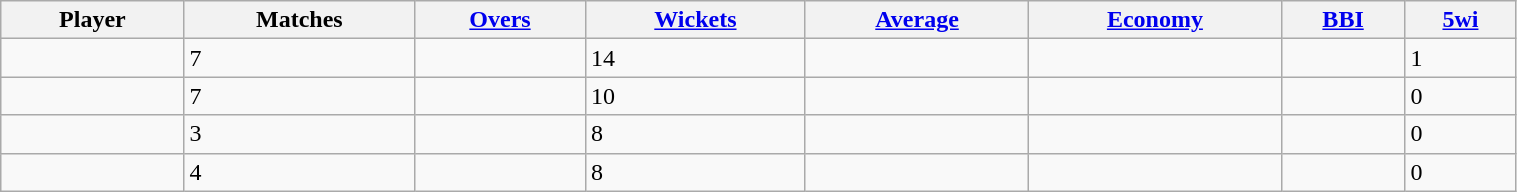<table class="wikitable sortable" style="width:80%;">
<tr>
<th>Player</th>
<th>Matches</th>
<th><a href='#'>Overs</a></th>
<th><a href='#'>Wickets</a></th>
<th><a href='#'>Average</a></th>
<th><a href='#'>Economy</a></th>
<th><a href='#'>BBI</a></th>
<th><a href='#'>5wi</a></th>
</tr>
<tr>
<td></td>
<td>7</td>
<td></td>
<td>14</td>
<td></td>
<td></td>
<td></td>
<td>1</td>
</tr>
<tr>
<td></td>
<td>7</td>
<td></td>
<td>10</td>
<td></td>
<td></td>
<td></td>
<td>0</td>
</tr>
<tr>
<td></td>
<td>3</td>
<td></td>
<td>8</td>
<td></td>
<td></td>
<td></td>
<td>0</td>
</tr>
<tr>
<td></td>
<td>4</td>
<td></td>
<td>8</td>
<td></td>
<td></td>
<td></td>
<td>0</td>
</tr>
</table>
